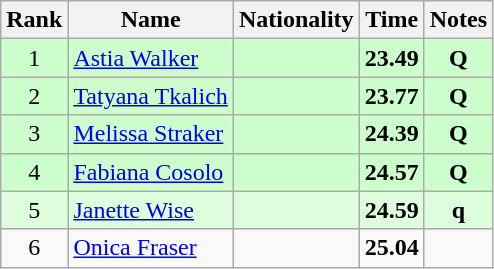<table class="wikitable sortable" style="text-align:center">
<tr>
<th>Rank</th>
<th>Name</th>
<th>Nationality</th>
<th>Time</th>
<th>Notes</th>
</tr>
<tr bgcolor=ccffcc>
<td>1</td>
<td align=left><a href='#'>Astia Walker</a></td>
<td align=left></td>
<td><strong>23.49</strong></td>
<td><strong>Q</strong></td>
</tr>
<tr bgcolor=ccffcc>
<td>2</td>
<td align=left><a href='#'>Tatyana Tkalich</a></td>
<td align=left></td>
<td><strong>23.77</strong></td>
<td><strong>Q</strong></td>
</tr>
<tr bgcolor=ccffcc>
<td>3</td>
<td align=left><a href='#'>Melissa Straker</a></td>
<td align=left></td>
<td><strong>24.39</strong></td>
<td><strong>Q</strong></td>
</tr>
<tr bgcolor=ccffcc>
<td>4</td>
<td align=left><a href='#'>Fabiana Cosolo</a></td>
<td align=left></td>
<td><strong>24.57</strong></td>
<td><strong>Q</strong></td>
</tr>
<tr bgcolor=ddffdd>
<td>5</td>
<td align=left><a href='#'>Janette Wise</a></td>
<td align=left></td>
<td><strong>24.59</strong></td>
<td><strong>q</strong></td>
</tr>
<tr>
<td>6</td>
<td align=left><a href='#'>Onica Fraser</a></td>
<td align=left></td>
<td><strong>25.04</strong></td>
<td></td>
</tr>
</table>
